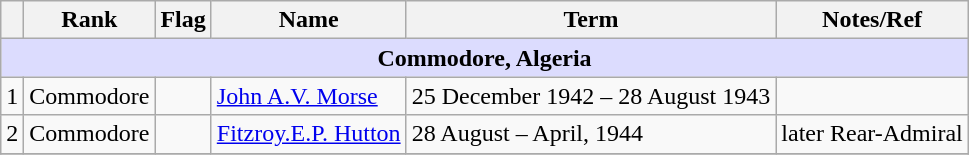<table class="wikitable">
<tr>
<th></th>
<th>Rank</th>
<th>Flag</th>
<th>Name</th>
<th>Term</th>
<th>Notes/Ref</th>
</tr>
<tr>
<td colspan="6" align="center" style="background:#dcdcfe;"><strong>Commodore, Algeria</strong></td>
</tr>
<tr>
<td>1</td>
<td>Commodore</td>
<td></td>
<td><a href='#'>John A.V. Morse</a></td>
<td>25 December 1942 – 28 August 1943</td>
<td></td>
</tr>
<tr>
<td>2</td>
<td>Commodore</td>
<td></td>
<td><a href='#'>Fitzroy.E.P. Hutton</a></td>
<td>28 August – April, 1944</td>
<td>later Rear-Admiral</td>
</tr>
<tr>
</tr>
</table>
